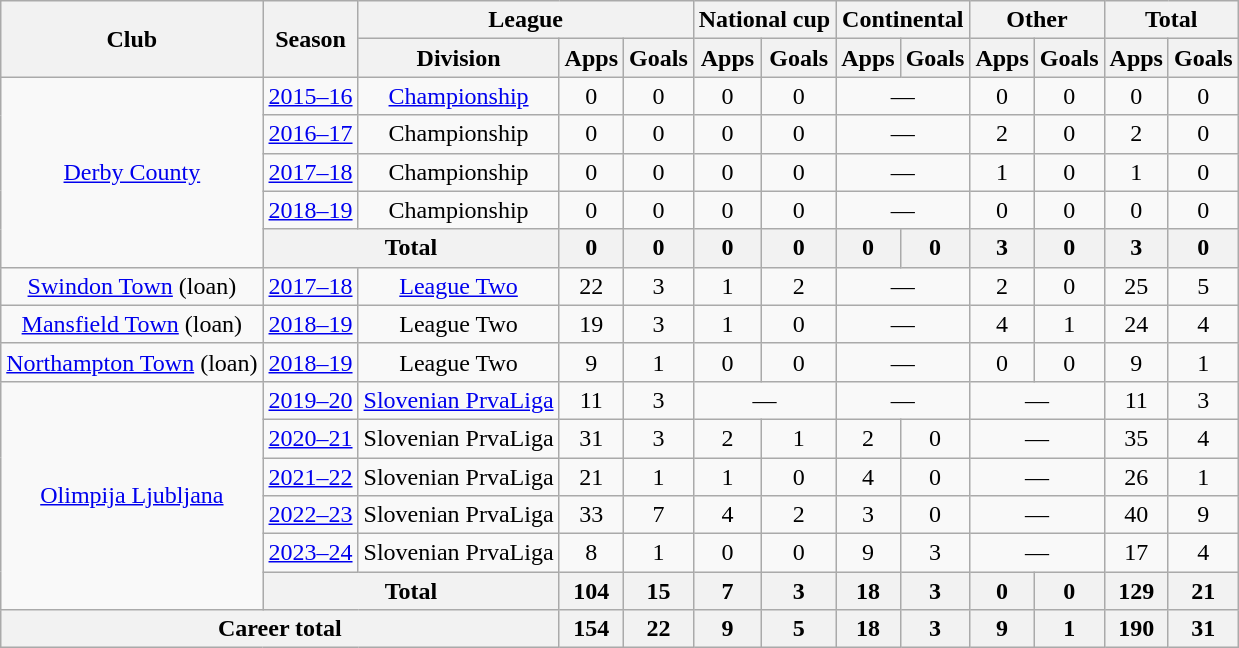<table class="wikitable" style="text-align: center">
<tr>
<th rowspan="2">Club</th>
<th rowspan="2">Season</th>
<th colspan="3">League</th>
<th colspan="2">National cup</th>
<th colspan="2">Continental</th>
<th colspan="2">Other</th>
<th colspan="2">Total</th>
</tr>
<tr>
<th>Division</th>
<th>Apps</th>
<th>Goals</th>
<th>Apps</th>
<th>Goals</th>
<th>Apps</th>
<th>Goals</th>
<th>Apps</th>
<th>Goals</th>
<th>Apps</th>
<th>Goals</th>
</tr>
<tr>
<td rowspan="5"><a href='#'>Derby County</a></td>
<td><a href='#'>2015–16</a></td>
<td><a href='#'>Championship</a></td>
<td>0</td>
<td>0</td>
<td>0</td>
<td>0</td>
<td colspan="2">—</td>
<td>0</td>
<td>0</td>
<td>0</td>
<td>0</td>
</tr>
<tr>
<td><a href='#'>2016–17</a></td>
<td>Championship</td>
<td>0</td>
<td>0</td>
<td>0</td>
<td>0</td>
<td colspan="2">—</td>
<td>2</td>
<td>0</td>
<td>2</td>
<td>0</td>
</tr>
<tr>
<td><a href='#'>2017–18</a></td>
<td>Championship</td>
<td>0</td>
<td>0</td>
<td>0</td>
<td>0</td>
<td colspan="2">—</td>
<td>1</td>
<td>0</td>
<td>1</td>
<td>0</td>
</tr>
<tr>
<td><a href='#'>2018–19</a></td>
<td>Championship</td>
<td>0</td>
<td>0</td>
<td>0</td>
<td>0</td>
<td colspan="2">—</td>
<td>0</td>
<td>0</td>
<td>0</td>
<td>0</td>
</tr>
<tr>
<th colspan="2">Total</th>
<th>0</th>
<th>0</th>
<th>0</th>
<th>0</th>
<th>0</th>
<th>0</th>
<th>3</th>
<th>0</th>
<th>3</th>
<th>0</th>
</tr>
<tr>
<td><a href='#'>Swindon Town</a> (loan)</td>
<td><a href='#'>2017–18</a></td>
<td><a href='#'>League Two</a></td>
<td>22</td>
<td>3</td>
<td>1</td>
<td>2</td>
<td colspan="2">—</td>
<td>2</td>
<td>0</td>
<td>25</td>
<td>5</td>
</tr>
<tr>
<td><a href='#'>Mansfield Town</a> (loan)</td>
<td><a href='#'>2018–19</a></td>
<td>League Two</td>
<td>19</td>
<td>3</td>
<td>1</td>
<td>0</td>
<td colspan="2">—</td>
<td>4</td>
<td>1</td>
<td>24</td>
<td>4</td>
</tr>
<tr>
<td><a href='#'>Northampton Town</a> (loan)</td>
<td><a href='#'>2018–19</a></td>
<td>League Two</td>
<td>9</td>
<td>1</td>
<td>0</td>
<td>0</td>
<td colspan="2">—</td>
<td>0</td>
<td>0</td>
<td>9</td>
<td>1</td>
</tr>
<tr>
<td rowspan="6"><a href='#'>Olimpija Ljubljana</a></td>
<td><a href='#'>2019–20</a></td>
<td><a href='#'>Slovenian PrvaLiga</a></td>
<td>11</td>
<td>3</td>
<td colspan="2">—</td>
<td colspan="2">—</td>
<td colspan="2">—</td>
<td>11</td>
<td>3</td>
</tr>
<tr>
<td><a href='#'>2020–21</a></td>
<td>Slovenian PrvaLiga</td>
<td>31</td>
<td>3</td>
<td>2</td>
<td>1</td>
<td>2</td>
<td>0</td>
<td colspan="2">—</td>
<td>35</td>
<td>4</td>
</tr>
<tr>
<td><a href='#'>2021–22</a></td>
<td>Slovenian PrvaLiga</td>
<td>21</td>
<td>1</td>
<td>1</td>
<td>0</td>
<td>4</td>
<td>0</td>
<td colspan="2">—</td>
<td>26</td>
<td>1</td>
</tr>
<tr>
<td><a href='#'>2022–23</a></td>
<td>Slovenian PrvaLiga</td>
<td>33</td>
<td>7</td>
<td>4</td>
<td>2</td>
<td>3</td>
<td>0</td>
<td colspan="2">—</td>
<td>40</td>
<td>9</td>
</tr>
<tr>
<td><a href='#'>2023–24</a></td>
<td>Slovenian PrvaLiga</td>
<td>8</td>
<td>1</td>
<td>0</td>
<td>0</td>
<td>9</td>
<td>3</td>
<td colspan="2">—</td>
<td>17</td>
<td>4</td>
</tr>
<tr>
<th colspan="2">Total</th>
<th>104</th>
<th>15</th>
<th>7</th>
<th>3</th>
<th>18</th>
<th>3</th>
<th>0</th>
<th>0</th>
<th>129</th>
<th>21</th>
</tr>
<tr>
<th colspan="3">Career total</th>
<th>154</th>
<th>22</th>
<th>9</th>
<th>5</th>
<th>18</th>
<th>3</th>
<th>9</th>
<th>1</th>
<th>190</th>
<th>31</th>
</tr>
</table>
